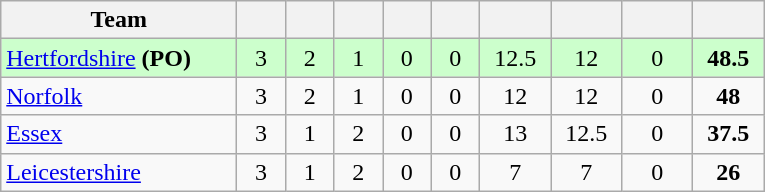<table class="wikitable" style="text-align:center">
<tr>
<th width="150">Team</th>
<th width="25"></th>
<th width="25"></th>
<th width="25"></th>
<th width="25"></th>
<th width="25"></th>
<th width="40"></th>
<th width="40"></th>
<th width="40"></th>
<th width="40"></th>
</tr>
<tr style="background:#cfc">
<td style="text-align:left"><a href='#'>Hertfordshire</a> <strong>(PO)</strong></td>
<td>3</td>
<td>2</td>
<td>1</td>
<td>0</td>
<td>0</td>
<td>12.5</td>
<td>12</td>
<td>0</td>
<td><strong>48.5</strong></td>
</tr>
<tr>
<td style="text-align:left"><a href='#'>Norfolk</a></td>
<td>3</td>
<td>2</td>
<td>1</td>
<td>0</td>
<td>0</td>
<td>12</td>
<td>12</td>
<td>0</td>
<td><strong>48</strong></td>
</tr>
<tr>
<td style="text-align:left"><a href='#'>Essex</a></td>
<td>3</td>
<td>1</td>
<td>2</td>
<td>0</td>
<td>0</td>
<td>13</td>
<td>12.5</td>
<td>0</td>
<td><strong>37.5</strong></td>
</tr>
<tr>
<td style="text-align:left"><a href='#'>Leicestershire</a></td>
<td>3</td>
<td>1</td>
<td>2</td>
<td>0</td>
<td>0</td>
<td>7</td>
<td>7</td>
<td>0</td>
<td><strong>26</strong></td>
</tr>
</table>
